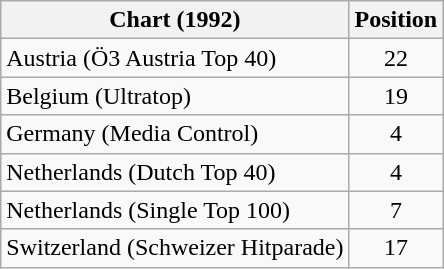<table class="wikitable sortable">
<tr>
<th>Chart (1992)</th>
<th>Position</th>
</tr>
<tr>
<td>Austria (Ö3 Austria Top 40)</td>
<td align="center">22</td>
</tr>
<tr>
<td>Belgium (Ultratop)</td>
<td align="center">19</td>
</tr>
<tr>
<td>Germany (Media Control)</td>
<td align="center">4</td>
</tr>
<tr>
<td>Netherlands (Dutch Top 40)</td>
<td align="center">4</td>
</tr>
<tr>
<td>Netherlands (Single Top 100)</td>
<td align="center">7</td>
</tr>
<tr>
<td>Switzerland (Schweizer Hitparade)</td>
<td align="center">17</td>
</tr>
</table>
